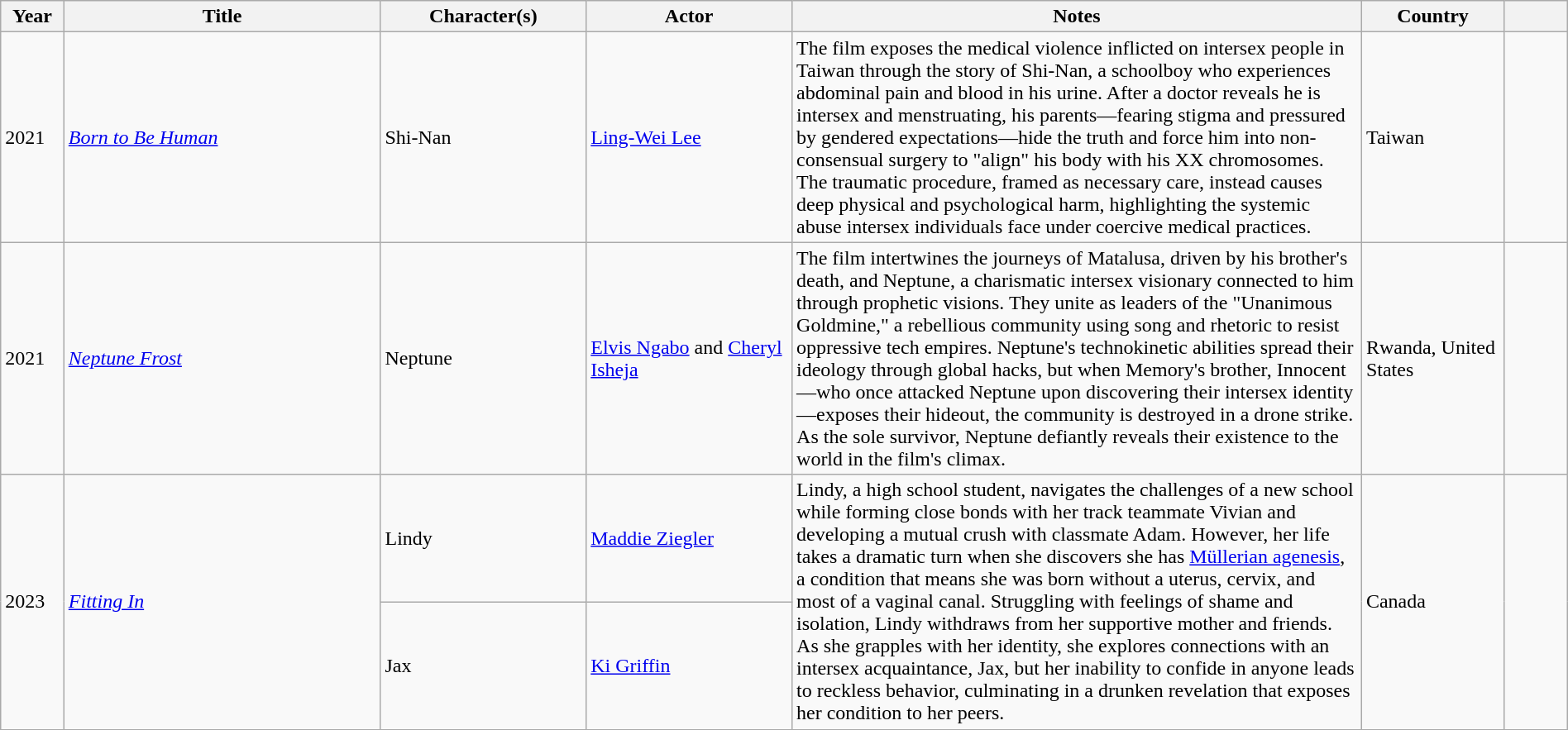<table class="wikitable sortable" style="width: 100%">
<tr>
<th style="width:4%;">Year</th>
<th style="width:20%;">Title</th>
<th style="width:13%;">Character(s)</th>
<th style="width:13%;">Actor</th>
<th style="width:36%;">Notes</th>
<th style="width:9%;">Country</th>
<th style="width:4%;" class="unsortable"></th>
</tr>
<tr>
<td>2021</td>
<td><em><a href='#'>Born to Be Human</a></em></td>
<td>Shi-Nan</td>
<td><a href='#'>Ling-Wei Lee</a></td>
<td>The film exposes the medical violence inflicted on intersex people in Taiwan through the story of Shi-Nan, a schoolboy who experiences abdominal pain and blood in his urine. After a doctor reveals he is intersex and menstruating, his parents—fearing stigma and pressured by gendered expectations—hide the truth and force him into non-consensual surgery to "align" his body with his XX chromosomes. The traumatic procedure, framed as necessary care, instead causes deep physical and psychological harm, highlighting the systemic abuse intersex individuals face under coercive medical practices.</td>
<td>Taiwan</td>
<td></td>
</tr>
<tr>
<td>2021</td>
<td><em><a href='#'>Neptune Frost</a></em></td>
<td>Neptune</td>
<td><a href='#'>Elvis Ngabo</a> and <a href='#'>Cheryl Isheja</a></td>
<td>The film intertwines the journeys of Matalusa, driven by his brother's death, and Neptune, a charismatic intersex visionary connected to him through prophetic visions. They unite as leaders of the "Unanimous Goldmine," a rebellious community using song and rhetoric to resist oppressive tech empires. Neptune's technokinetic abilities spread their ideology through global hacks, but when Memory's brother, Innocent—who once attacked Neptune upon discovering their intersex identity—exposes their hideout, the community is destroyed in a drone strike. As the sole survivor, Neptune defiantly reveals their existence to the world in the film's climax.</td>
<td>Rwanda, United States</td>
<td></td>
</tr>
<tr>
<td rowspan="2">2023</td>
<td rowspan="2"><em><a href='#'>Fitting In</a></em></td>
<td>Lindy</td>
<td><a href='#'>Maddie Ziegler</a></td>
<td rowspan="2">Lindy, a high school student, navigates the challenges of a new school while forming close bonds with her track teammate Vivian and developing a mutual crush with classmate Adam. However, her life takes a dramatic turn when she discovers she has <a href='#'>Müllerian agenesis</a>, a condition that means she was born without a uterus, cervix, and most of a vaginal canal. Struggling with feelings of shame and isolation, Lindy withdraws from her supportive mother and friends. As she grapples with her identity, she explores connections with an intersex acquaintance, Jax, but her inability to confide in anyone leads to reckless behavior, culminating in a drunken revelation that exposes her condition to her peers.</td>
<td rowspan="2">Canada</td>
<td rowspan="2"></td>
</tr>
<tr>
<td>Jax</td>
<td><a href='#'>Ki Griffin</a></td>
</tr>
<tr>
</tr>
</table>
